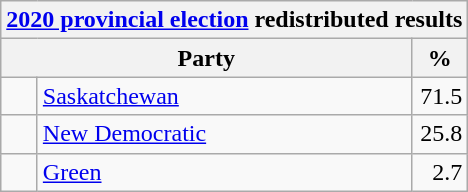<table class="wikitable">
<tr>
<th colspan="4"><a href='#'>2020 provincial election</a> redistributed results</th>
</tr>
<tr>
<th bgcolor="#DDDDFF" width="130px" colspan="2">Party</th>
<th bgcolor="#DDDDFF" width="30px">%</th>
</tr>
<tr>
<td> </td>
<td><a href='#'>Saskatchewan</a></td>
<td align=right>71.5</td>
</tr>
<tr>
<td> </td>
<td><a href='#'>New Democratic</a></td>
<td align=right>25.8</td>
</tr>
<tr>
<td> </td>
<td><a href='#'>Green</a></td>
<td align=right>2.7</td>
</tr>
</table>
